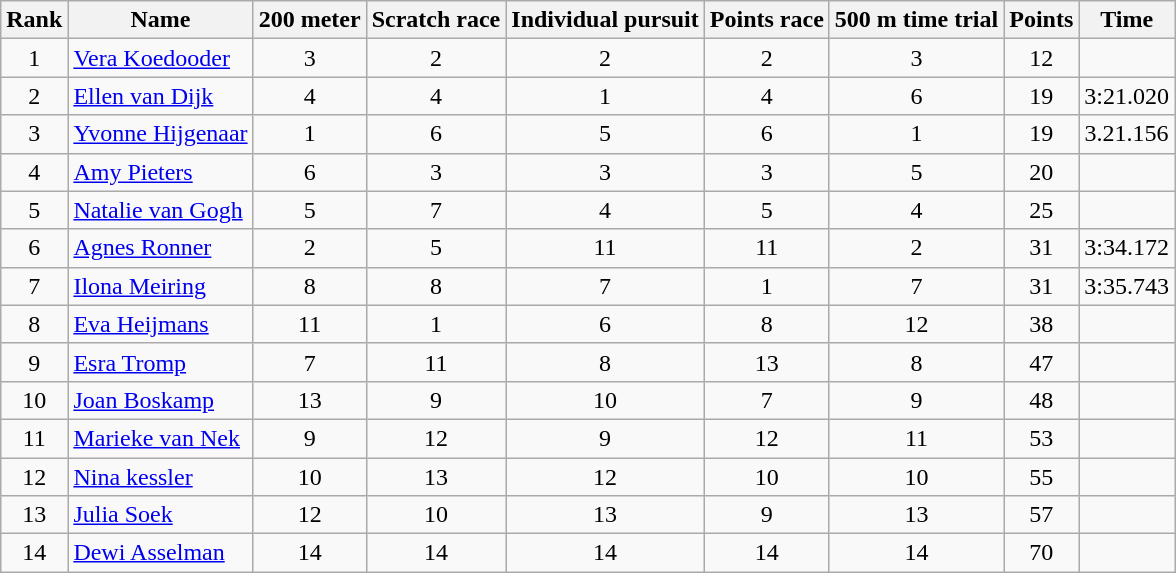<table class="wikitable" border="1" style="text-align:center">
<tr>
<th>Rank</th>
<th>Name</th>
<th>200 meter</th>
<th>Scratch race</th>
<th>Individual pursuit</th>
<th>Points race</th>
<th>500 m time trial</th>
<th>Points</th>
<th>Time</th>
</tr>
<tr>
<td>1</td>
<td align=left><a href='#'>Vera Koedooder</a></td>
<td>3</td>
<td>2</td>
<td>2</td>
<td>2</td>
<td>3</td>
<td>12</td>
<td></td>
</tr>
<tr>
<td>2</td>
<td align=left><a href='#'>Ellen van Dijk</a></td>
<td>4</td>
<td>4</td>
<td>1</td>
<td>4</td>
<td>6</td>
<td>19</td>
<td>3:21.020</td>
</tr>
<tr>
<td>3</td>
<td align=left><a href='#'>Yvonne Hijgenaar</a></td>
<td>1</td>
<td>6</td>
<td>5</td>
<td>6</td>
<td>1</td>
<td>19</td>
<td>3.21.156</td>
</tr>
<tr>
<td>4</td>
<td align=left><a href='#'>Amy Pieters</a></td>
<td>6</td>
<td>3</td>
<td>3</td>
<td>3</td>
<td>5</td>
<td>20</td>
<td></td>
</tr>
<tr>
<td>5</td>
<td align=left><a href='#'>Natalie van Gogh</a></td>
<td>5</td>
<td>7</td>
<td>4</td>
<td>5</td>
<td>4</td>
<td>25</td>
<td></td>
</tr>
<tr>
<td>6</td>
<td align=left><a href='#'>Agnes Ronner</a></td>
<td>2</td>
<td>5</td>
<td>11</td>
<td>11</td>
<td>2</td>
<td>31</td>
<td>3:34.172</td>
</tr>
<tr>
<td>7</td>
<td align=left><a href='#'>Ilona Meiring</a></td>
<td>8</td>
<td>8</td>
<td>7</td>
<td>1</td>
<td>7</td>
<td>31</td>
<td>3:35.743</td>
</tr>
<tr>
<td>8</td>
<td align=left><a href='#'>Eva Heijmans</a></td>
<td>11</td>
<td>1</td>
<td>6</td>
<td>8</td>
<td>12</td>
<td>38</td>
<td></td>
</tr>
<tr>
<td>9</td>
<td align=left><a href='#'>Esra Tromp</a></td>
<td>7</td>
<td>11</td>
<td>8</td>
<td>13</td>
<td>8</td>
<td>47</td>
<td></td>
</tr>
<tr>
<td>10</td>
<td align=left><a href='#'>Joan Boskamp</a></td>
<td>13</td>
<td>9</td>
<td>10</td>
<td>7</td>
<td>9</td>
<td>48</td>
<td></td>
</tr>
<tr>
<td>11</td>
<td align=left><a href='#'>Marieke van Nek</a></td>
<td>9</td>
<td>12</td>
<td>9</td>
<td>12</td>
<td>11</td>
<td>53</td>
<td></td>
</tr>
<tr>
<td>12</td>
<td align=left><a href='#'>Nina kessler</a></td>
<td>10</td>
<td>13</td>
<td>12</td>
<td>10</td>
<td>10</td>
<td>55</td>
<td></td>
</tr>
<tr>
<td>13</td>
<td align=left><a href='#'>Julia Soek</a></td>
<td>12</td>
<td>10</td>
<td>13</td>
<td>9</td>
<td>13</td>
<td>57</td>
<td></td>
</tr>
<tr>
<td>14</td>
<td align=left><a href='#'>Dewi Asselman</a></td>
<td>14</td>
<td>14</td>
<td>14</td>
<td>14</td>
<td>14</td>
<td>70</td>
<td></td>
</tr>
</table>
